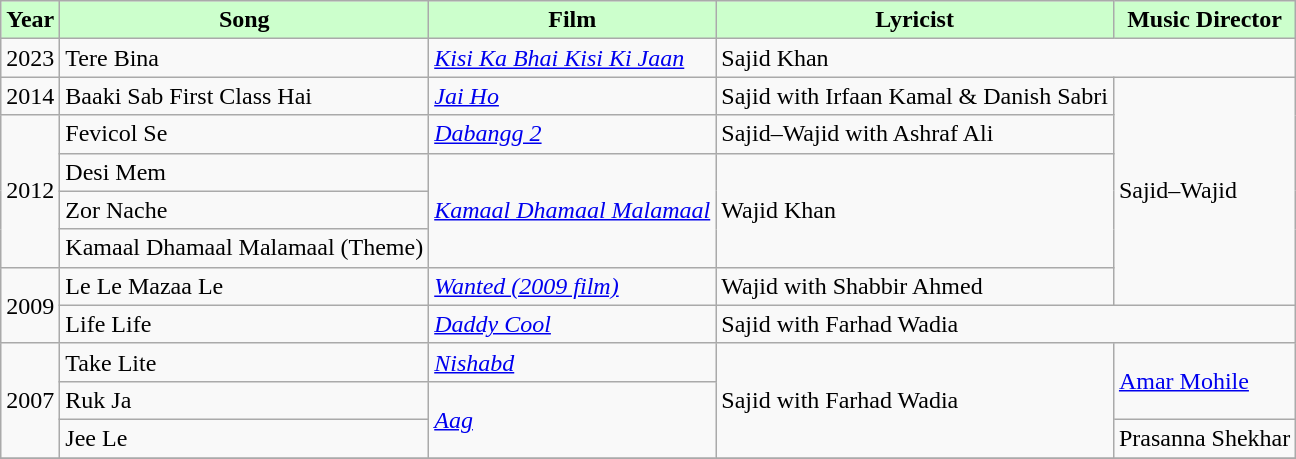<table class="wikitable">
<tr>
<th style="background:#cfc; text-align:center;"><strong>Year</strong></th>
<th style="background:#cfc; text-align:center;"><strong>Song</strong></th>
<th style="background:#cfc; text-align:center;"><strong>Film</strong></th>
<th style="background:#cfc; text-align:center;"><strong>Lyricist</strong></th>
<th style="background:#cfc; text-align:center;"><strong>Music Director</strong></th>
</tr>
<tr>
<td>2023</td>
<td>Tere Bina</td>
<td><em><a href='#'>Kisi Ka Bhai Kisi Ki Jaan</a></em></td>
<td colspan=2>Sajid Khan</td>
</tr>
<tr>
<td>2014</td>
<td>Baaki Sab First Class Hai</td>
<td><em><a href='#'>Jai Ho</a></em></td>
<td>Sajid with Irfaan Kamal & Danish Sabri</td>
<td rowspan="6">Sajid–Wajid</td>
</tr>
<tr>
<td rowspan="4">2012</td>
<td>Fevicol Se</td>
<td><em><a href='#'>Dabangg 2</a></em></td>
<td>Sajid–Wajid with Ashraf Ali</td>
</tr>
<tr>
<td>Desi Mem</td>
<td rowspan="3"><em><a href='#'>Kamaal Dhamaal Malamaal</a></em></td>
<td rowspan="3">Wajid Khan</td>
</tr>
<tr>
<td>Zor Nache</td>
</tr>
<tr>
<td>Kamaal Dhamaal Malamaal (Theme)</td>
</tr>
<tr>
<td rowspan="2">2009</td>
<td>Le Le Mazaa Le</td>
<td><em><a href='#'>Wanted (2009 film)</a></em></td>
<td>Wajid with Shabbir Ahmed</td>
</tr>
<tr>
<td>Life Life</td>
<td><em><a href='#'>Daddy Cool</a></em></td>
<td colspan="2">Sajid with Farhad Wadia</td>
</tr>
<tr>
<td rowspan="3">2007</td>
<td>Take Lite</td>
<td><em><a href='#'>Nishabd</a></em></td>
<td rowspan="3">Sajid with Farhad Wadia</td>
<td rowspan="2"><a href='#'>Amar Mohile</a></td>
</tr>
<tr>
<td>Ruk Ja</td>
<td rowspan="2"><em><a href='#'>Aag</a></em></td>
</tr>
<tr>
<td>Jee Le</td>
<td>Prasanna Shekhar</td>
</tr>
<tr>
</tr>
</table>
